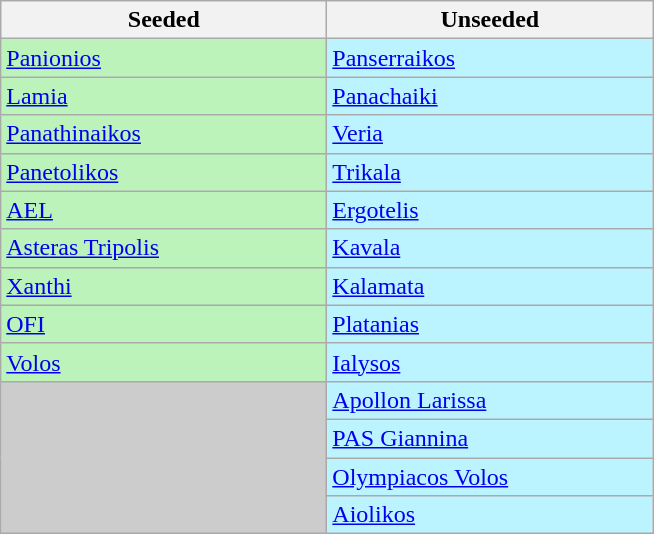<table class="wikitable">
<tr>
<th width=210>Seeded</th>
<th width=210>Unseeded</th>
</tr>
<tr>
<td bgcolor=#BBF3BB><a href='#'>Panionios</a></td>
<td bgcolor=#BBF3FF><a href='#'>Panserraikos</a></td>
</tr>
<tr>
<td bgcolor=#BBF3BB><a href='#'>Lamia</a></td>
<td bgcolor=#BBF3FF><a href='#'>Panachaiki</a></td>
</tr>
<tr>
<td bgcolor=#BBF3BB><a href='#'>Panathinaikos</a></td>
<td bgcolor=#BBF3FF><a href='#'>Veria</a></td>
</tr>
<tr>
<td bgcolor=#BBF3BB><a href='#'>Panetolikos</a></td>
<td bgcolor=#BBF3FF><a href='#'>Trikala</a></td>
</tr>
<tr>
<td bgcolor=#BBF3BB><a href='#'>AEL</a></td>
<td bgcolor=#BBF3FF><a href='#'>Ergotelis</a></td>
</tr>
<tr>
<td bgcolor=#BBF3BB><a href='#'>Asteras Tripolis</a></td>
<td bgcolor=#BBF3FF><a href='#'>Kavala</a></td>
</tr>
<tr>
<td bgcolor=#BBF3BB><a href='#'>Xanthi</a></td>
<td bgcolor=#BBF3FF><a href='#'>Kalamata</a></td>
</tr>
<tr>
<td bgcolor=#BBF3BB><a href='#'>OFI</a></td>
<td bgcolor=#BBF3FF><a href='#'>Platanias</a></td>
</tr>
<tr>
<td bgcolor=#BBF3BB><a href='#'>Volos</a></td>
<td bgcolor=#BBF3FF><a href='#'>Ialysos</a></td>
</tr>
<tr>
<td bgcolor=#CCCCCC rowspan="4"></td>
<td bgcolor=#BBF3FF><a href='#'>Apollon Larissa</a></td>
</tr>
<tr>
<td bgcolor=#BBF3FF><a href='#'>PAS Giannina</a></td>
</tr>
<tr>
<td bgcolor=#BBF3FF><a href='#'>Olympiacos Volos</a></td>
</tr>
<tr>
<td bgcolor=#BBF3FF><a href='#'>Aiolikos</a></td>
</tr>
</table>
